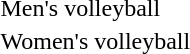<table>
<tr>
<td>Men's volleyball</td>
<td></td>
<td></td>
<td></td>
</tr>
<tr>
<td>Women's volleyball</td>
<td></td>
<td></td>
<td></td>
</tr>
</table>
